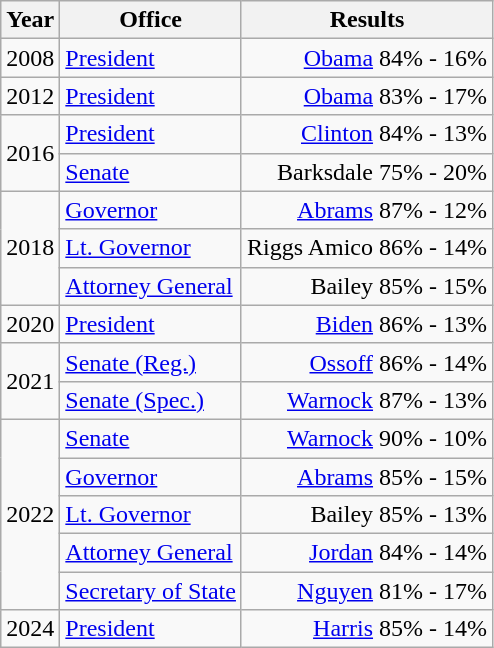<table class=wikitable>
<tr>
<th>Year</th>
<th>Office</th>
<th>Results</th>
</tr>
<tr>
<td>2008</td>
<td><a href='#'>President</a></td>
<td align="right" ><a href='#'>Obama</a> 84% - 16%</td>
</tr>
<tr>
<td>2012</td>
<td><a href='#'>President</a></td>
<td align="right" ><a href='#'>Obama</a> 83% - 17%</td>
</tr>
<tr>
<td rowspan=2>2016</td>
<td><a href='#'>President</a></td>
<td align="right" ><a href='#'>Clinton</a> 84% - 13%</td>
</tr>
<tr>
<td><a href='#'>Senate</a></td>
<td align="right" >Barksdale 75% - 20%</td>
</tr>
<tr>
<td rowspan=3>2018</td>
<td><a href='#'>Governor</a></td>
<td align="right" ><a href='#'>Abrams</a> 87% - 12%</td>
</tr>
<tr>
<td><a href='#'>Lt. Governor</a></td>
<td align="right" >Riggs Amico 86% - 14%</td>
</tr>
<tr>
<td><a href='#'>Attorney General</a></td>
<td align="right" >Bailey 85% - 15%</td>
</tr>
<tr>
<td>2020</td>
<td><a href='#'>President</a></td>
<td align="right" ><a href='#'>Biden</a> 86% - 13%</td>
</tr>
<tr>
<td rowspan=2>2021</td>
<td><a href='#'>Senate (Reg.)</a></td>
<td align="right" ><a href='#'>Ossoff</a> 86% - 14%</td>
</tr>
<tr>
<td><a href='#'>Senate (Spec.)</a></td>
<td align="right" ><a href='#'>Warnock</a> 87% - 13%</td>
</tr>
<tr>
<td rowspan=5>2022</td>
<td><a href='#'>Senate</a></td>
<td align="right" ><a href='#'>Warnock</a> 90% - 10%</td>
</tr>
<tr>
<td><a href='#'>Governor</a></td>
<td align="right" ><a href='#'>Abrams</a> 85% - 15%</td>
</tr>
<tr>
<td><a href='#'>Lt. Governor</a></td>
<td align="right" >Bailey 85% - 13%</td>
</tr>
<tr>
<td><a href='#'>Attorney General</a></td>
<td align="right" ><a href='#'>Jordan</a> 84% - 14%</td>
</tr>
<tr>
<td><a href='#'>Secretary of State</a></td>
<td align="right" ><a href='#'>Nguyen</a> 81% - 17%</td>
</tr>
<tr>
<td>2024</td>
<td><a href='#'>President</a></td>
<td align="right" ><a href='#'>Harris</a> 85% - 14%</td>
</tr>
</table>
